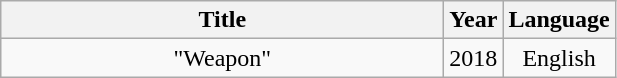<table class="wikitable plainrowheaders" style="text-align:center;">
<tr>
<th rowspan="1" scope="col" style="width:18em;">Title</th>
<th rowspan="1" scope="col">Year</th>
<th rowspan="1" scope="col">Language</th>
</tr>
<tr>
<td align="center">"Weapon"</td>
<td align="center">2018</td>
<td>English</td>
</tr>
</table>
